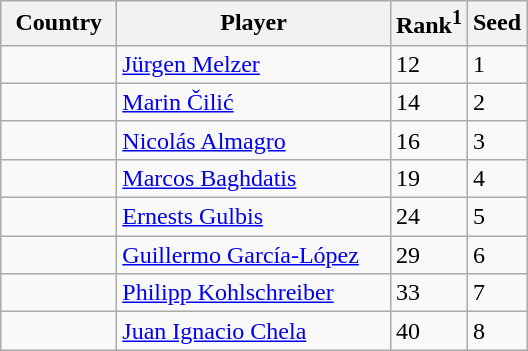<table class="sortable wikitable">
<tr>
<th width="70">Country</th>
<th width="175">Player</th>
<th>Rank<sup>1</sup></th>
<th>Seed</th>
</tr>
<tr>
<td></td>
<td><a href='#'>Jürgen Melzer</a></td>
<td>12</td>
<td>1</td>
</tr>
<tr>
<td></td>
<td><a href='#'>Marin Čilić</a></td>
<td>14</td>
<td>2</td>
</tr>
<tr>
<td></td>
<td><a href='#'>Nicolás Almagro</a></td>
<td>16</td>
<td>3</td>
</tr>
<tr>
<td></td>
<td><a href='#'>Marcos Baghdatis</a></td>
<td>19</td>
<td>4</td>
</tr>
<tr>
<td></td>
<td><a href='#'>Ernests Gulbis</a></td>
<td>24</td>
<td>5</td>
</tr>
<tr>
<td></td>
<td><a href='#'>Guillermo García-López</a></td>
<td>29</td>
<td>6</td>
</tr>
<tr>
<td></td>
<td><a href='#'>Philipp Kohlschreiber</a></td>
<td>33</td>
<td>7</td>
</tr>
<tr>
<td></td>
<td><a href='#'>Juan Ignacio Chela</a></td>
<td>40</td>
<td>8</td>
</tr>
</table>
